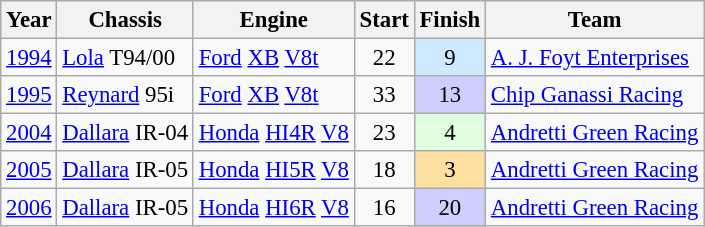<table class="wikitable" style="font-size: 95%;">
<tr>
<th>Year</th>
<th>Chassis</th>
<th>Engine</th>
<th>Start</th>
<th>Finish</th>
<th>Team</th>
</tr>
<tr>
<td><a href='#'>1994</a></td>
<td><a href='#'>Lola</a> T94/00</td>
<td><a href='#'>Ford</a> <a href='#'>XB</a> <a href='#'>V8</a><a href='#'>t</a></td>
<td align=center>22</td>
<td align=center style="background:#CFEAFF;">9</td>
<td><a href='#'>A. J. Foyt Enterprises</a></td>
</tr>
<tr>
<td><a href='#'>1995</a></td>
<td><a href='#'>Reynard</a> 95i</td>
<td><a href='#'>Ford</a> <a href='#'>XB</a> <a href='#'>V8</a><a href='#'>t</a></td>
<td align=center>33</td>
<td align=center style="background:#CFCFFF;">13</td>
<td><a href='#'>Chip Ganassi Racing</a></td>
</tr>
<tr>
<td><a href='#'>2004</a></td>
<td><a href='#'>Dallara</a> IR-04</td>
<td><a href='#'>Honda</a> <a href='#'>HI4R</a> <a href='#'>V8</a></td>
<td align=center>23</td>
<td align=center style="background:#DFFFDF;">4</td>
<td><a href='#'>Andretti Green Racing</a></td>
</tr>
<tr>
<td><a href='#'>2005</a></td>
<td><a href='#'>Dallara</a> IR-05</td>
<td><a href='#'>Honda</a> <a href='#'>HI5R</a> <a href='#'>V8</a></td>
<td align=center>18</td>
<td align=center style="background:#FFDF9F;">3</td>
<td><a href='#'>Andretti Green Racing</a></td>
</tr>
<tr>
<td><a href='#'>2006</a></td>
<td><a href='#'>Dallara</a> IR-05</td>
<td><a href='#'>Honda</a> <a href='#'>HI6R</a> <a href='#'>V8</a></td>
<td align=center>16</td>
<td align=center style="background:#CFCFFF;">20</td>
<td><a href='#'>Andretti Green Racing</a></td>
</tr>
</table>
